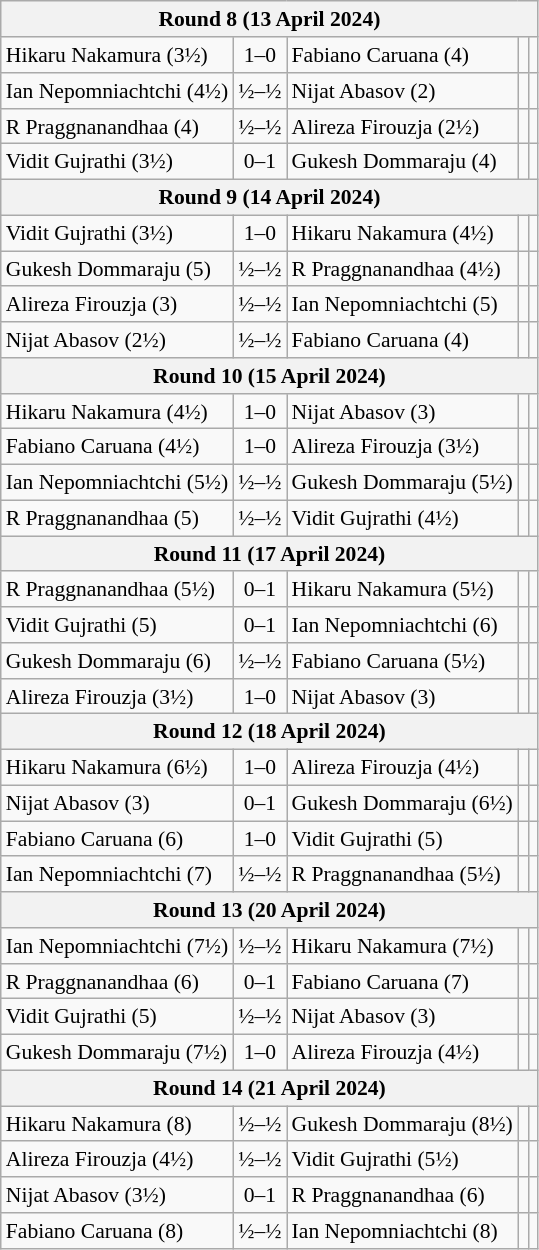<table class="wikitable mw-collapsible" style="display:inline-table; font-size: 90%">
<tr>
<th colspan="5">Round 8 (13 April 2024)</th>
</tr>
<tr>
<td>Hikaru Nakamura (3½)</td>
<td style="text-align: center";>1–0</td>
<td>Fabiano Caruana (4)</td>
<td></td>
<td></td>
</tr>
<tr>
<td>Ian Nepomniachtchi (4½)</td>
<td style="text-align: center";>½–½</td>
<td>Nijat Abasov (2)</td>
<td></td>
<td></td>
</tr>
<tr>
<td>R Praggnanandhaa (4)</td>
<td style="text-align: center";>½–½</td>
<td>Alireza Firouzja (2½)</td>
<td></td>
<td></td>
</tr>
<tr>
<td>Vidit Gujrathi (3½)</td>
<td style="text-align: center";>0–1</td>
<td>Gukesh Dommaraju (4)</td>
<td></td>
<td></td>
</tr>
<tr>
<th colspan="5">Round 9 (14 April 2024)</th>
</tr>
<tr>
<td>Vidit Gujrathi (3½)</td>
<td style="text-align: center";>1–0</td>
<td>Hikaru Nakamura (4½)</td>
<td></td>
<td></td>
</tr>
<tr>
<td>Gukesh Dommaraju (5)</td>
<td style="text-align: center";>½–½</td>
<td>R Praggnanandhaa (4½)</td>
<td></td>
<td></td>
</tr>
<tr>
<td>Alireza Firouzja (3)</td>
<td style="text-align: center";>½–½</td>
<td>Ian Nepomniachtchi (5)</td>
<td></td>
<td></td>
</tr>
<tr>
<td>Nijat Abasov (2½)</td>
<td style="text-align: center";>½–½</td>
<td>Fabiano Caruana (4)</td>
<td></td>
<td></td>
</tr>
<tr>
<th colspan="5">Round 10 (15 April 2024)</th>
</tr>
<tr>
<td>Hikaru Nakamura (4½)</td>
<td style="text-align: center";>1–0</td>
<td>Nijat Abasov (3)</td>
<td></td>
<td></td>
</tr>
<tr>
<td>Fabiano Caruana (4½)</td>
<td style="text-align: center" ;>1–0</td>
<td>Alireza Firouzja (3½)</td>
<td></td>
<td></td>
</tr>
<tr>
<td>Ian Nepomniachtchi (5½)</td>
<td style="text-align: center";>½–½</td>
<td>Gukesh Dommaraju (5½)</td>
<td></td>
<td></td>
</tr>
<tr>
<td>R Praggnanandhaa (5)</td>
<td style="text-align: center" ;>½–½</td>
<td>Vidit Gujrathi (4½)</td>
<td></td>
<td></td>
</tr>
<tr>
<th colspan="5">Round 11 (17 April 2024)</th>
</tr>
<tr>
<td>R Praggnanandhaa (5½)</td>
<td style="text-align: center";>0–1</td>
<td>Hikaru Nakamura (5½)</td>
<td></td>
<td></td>
</tr>
<tr>
<td>Vidit Gujrathi (5)</td>
<td style="text-align: center";>0–1</td>
<td>Ian Nepomniachtchi (6)</td>
<td></td>
<td></td>
</tr>
<tr>
<td>Gukesh Dommaraju (6)</td>
<td style="text-align: center";>½–½</td>
<td>Fabiano Caruana (5½)</td>
<td></td>
<td></td>
</tr>
<tr>
<td>Alireza Firouzja (3½)</td>
<td style="text-align: center";>1–0</td>
<td>Nijat Abasov (3)</td>
<td></td>
<td></td>
</tr>
<tr>
<th colspan="5">Round 12 (18 April 2024)</th>
</tr>
<tr>
<td>Hikaru Nakamura (6½)</td>
<td style="text-align: center";>1–0</td>
<td>Alireza Firouzja (4½)</td>
<td></td>
<td></td>
</tr>
<tr>
<td>Nijat Abasov (3)</td>
<td style="text-align: center";>0–1</td>
<td>Gukesh Dommaraju (6½)</td>
<td></td>
<td></td>
</tr>
<tr>
<td>Fabiano Caruana (6)</td>
<td style="text-align: center";>1–0</td>
<td>Vidit Gujrathi (5)</td>
<td></td>
<td></td>
</tr>
<tr>
<td>Ian Nepomniachtchi (7)</td>
<td style="text-align: center";>½–½</td>
<td>R Praggnanandhaa (5½)</td>
<td></td>
<td></td>
</tr>
<tr>
<th colspan="5">Round 13 (20 April 2024)</th>
</tr>
<tr>
<td>Ian Nepomniachtchi (7½)</td>
<td style="text-align: center" ;>½–½</td>
<td>Hikaru Nakamura (7½)</td>
<td></td>
<td></td>
</tr>
<tr>
<td>R Praggnanandhaa (6)</td>
<td style="text-align: center" ;>0–1</td>
<td>Fabiano Caruana (7)</td>
<td></td>
<td></td>
</tr>
<tr>
<td>Vidit Gujrathi (5)</td>
<td style="text-align: center" ;>½–½</td>
<td>Nijat Abasov (3)</td>
<td></td>
<td></td>
</tr>
<tr>
<td>Gukesh Dommaraju (7½)</td>
<td style="text-align: center" ;>1–0</td>
<td>Alireza Firouzja (4½)</td>
<td></td>
<td></td>
</tr>
<tr>
<th colspan="5">Round 14 (21 April 2024)</th>
</tr>
<tr>
<td>Hikaru Nakamura (8)</td>
<td style="text-align: center";>½–½</td>
<td>Gukesh Dommaraju (8½)</td>
<td></td>
<td></td>
</tr>
<tr>
<td>Alireza Firouzja (4½)</td>
<td style="text-align: center";>½–½</td>
<td>Vidit Gujrathi (5½)</td>
<td></td>
<td></td>
</tr>
<tr>
<td>Nijat Abasov (3½)</td>
<td style="text-align: center";>0–1</td>
<td>R Praggnanandhaa (6)</td>
<td></td>
<td></td>
</tr>
<tr>
<td>Fabiano Caruana (8)</td>
<td style="text-align: center";>½–½</td>
<td>Ian Nepomniachtchi (8)</td>
<td></td>
<td></td>
</tr>
</table>
